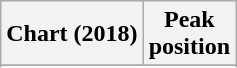<table class="wikitable sortable plainrowheaders" style="text-align:center">
<tr>
<th scope="col">Chart (2018)</th>
<th scope="col">Peak<br>position</th>
</tr>
<tr>
</tr>
<tr>
</tr>
</table>
